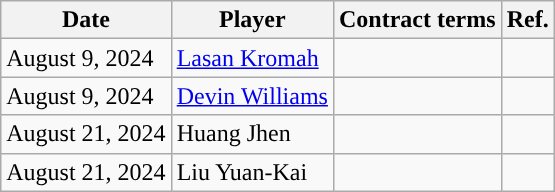<table class="wikitable">
<tr>
<th>Date</th>
<th>Player</th>
<th>Contract terms</th>
<th>Ref.</th>
</tr>
<tr>
<td>August 9, 2024</td>
<td><a href='#'>Lasan Kromah</a></td>
<td></td>
<td></td>
</tr>
<tr>
<td>August 9, 2024</td>
<td><a href='#'>Devin Williams</a></td>
<td></td>
<td></td>
</tr>
<tr>
<td>August 21, 2024</td>
<td>Huang Jhen</td>
<td></td>
<td></td>
</tr>
<tr>
<td>August 21, 2024</td>
<td>Liu Yuan-Kai</td>
<td></td>
<td></td>
</tr>
</table>
